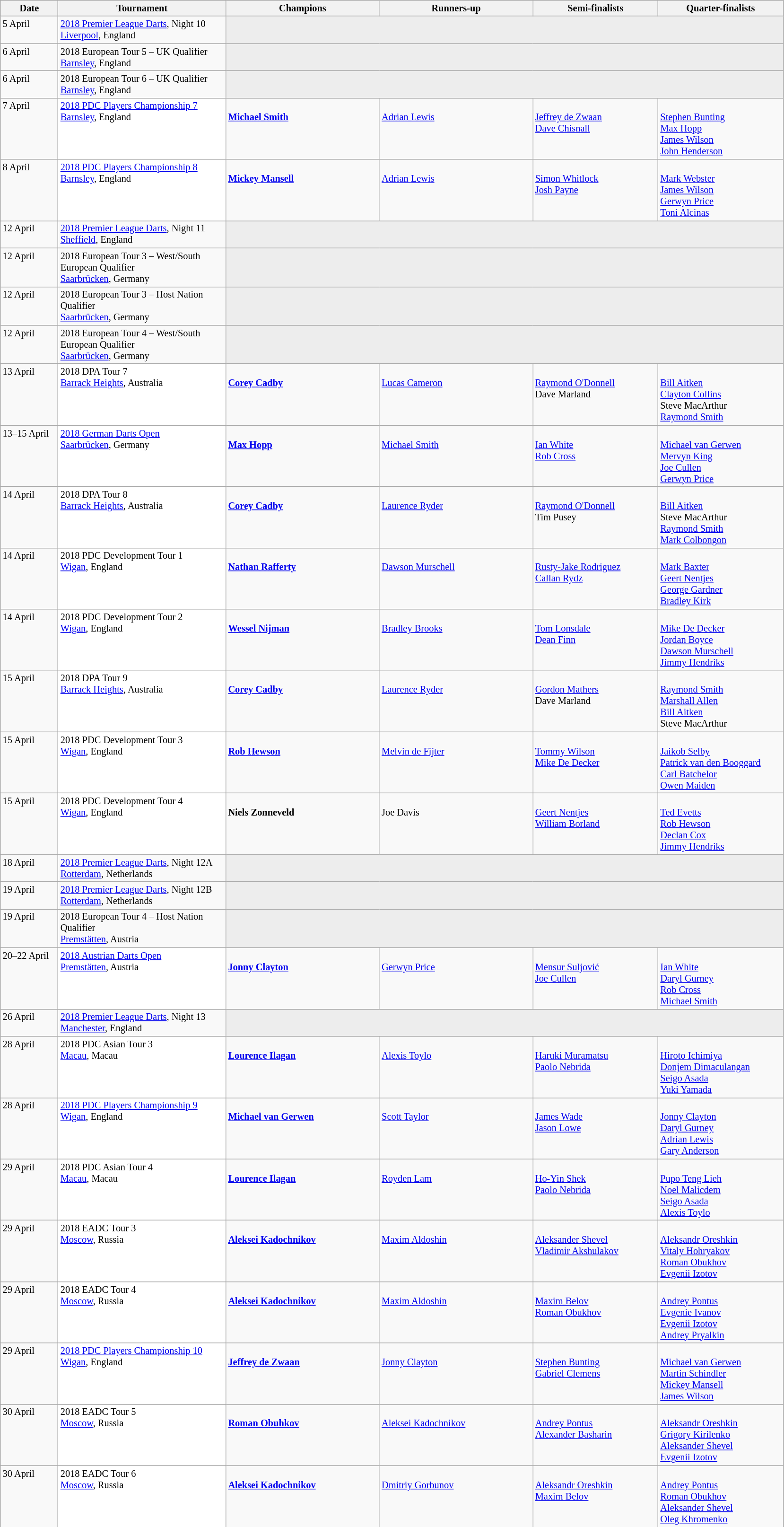<table class=wikitable style=font-size:85%>
<tr>
<th width=75>Date</th>
<th width=230>Tournament</th>
<th width=210>Champions</th>
<th width=210>Runners-up</th>
<th width=170>Semi-finalists</th>
<th width=170>Quarter-finalists</th>
</tr>
<tr valign="top">
<td rowspan=1>5 April</td>
<td><a href='#'>2018 Premier League Darts</a>, Night 10 <br><a href='#'>Liverpool</a>, England</td>
<td colspan=4 bgcolor="#ededed"></td>
</tr>
<tr valign="top">
<td rowspan=1>6 April</td>
<td>2018 European Tour 5 – UK Qualifier <br><a href='#'>Barnsley</a>, England</td>
<td colspan=4 bgcolor="#ededed"></td>
</tr>
<tr valign="top">
<td rowspan=1>6 April</td>
<td>2018 European Tour 6 – UK Qualifier <br><a href='#'>Barnsley</a>, England</td>
<td colspan=4 bgcolor="#ededed"></td>
</tr>
<tr valign="top">
<td>7 April</td>
<td bgcolor="#ffffff"><a href='#'>2018 PDC Players Championship 7</a><br><a href='#'>Barnsley</a>, England</td>
<td><br> <strong><a href='#'>Michael Smith</a></strong></td>
<td><br> <a href='#'>Adrian Lewis</a></td>
<td><br> <a href='#'>Jeffrey de Zwaan</a> <br>
 <a href='#'>Dave Chisnall</a></td>
<td><br> <a href='#'>Stephen Bunting</a> <br>
 <a href='#'>Max Hopp</a> <br>
 <a href='#'>James Wilson</a> <br>
 <a href='#'>John Henderson</a></td>
</tr>
<tr valign="top">
<td>8 April</td>
<td bgcolor="#ffffff"><a href='#'>2018 PDC Players Championship 8</a><br><a href='#'>Barnsley</a>, England</td>
<td><br> <strong><a href='#'>Mickey Mansell</a></strong></td>
<td><br> <a href='#'>Adrian Lewis</a></td>
<td><br> <a href='#'>Simon Whitlock</a> <br>
 <a href='#'>Josh Payne</a></td>
<td><br> <a href='#'>Mark Webster</a> <br>
 <a href='#'>James Wilson</a> <br>
 <a href='#'>Gerwyn Price</a> <br>
 <a href='#'>Toni Alcinas</a></td>
</tr>
<tr valign="top">
<td rowspan=1>12 April</td>
<td><a href='#'>2018 Premier League Darts</a>, Night 11 <br><a href='#'>Sheffield</a>, England</td>
<td colspan=4 bgcolor="#ededed"></td>
</tr>
<tr valign="top">
<td rowspan=1>12 April</td>
<td>2018 European Tour 3 – West/South European Qualifier <br><a href='#'>Saarbrücken</a>, Germany</td>
<td colspan=4 bgcolor="#ededed"></td>
</tr>
<tr valign="top">
<td rowspan=1>12 April</td>
<td>2018 European Tour 3 – Host Nation Qualifier <br><a href='#'>Saarbrücken</a>, Germany</td>
<td colspan=4 bgcolor="#ededed"></td>
</tr>
<tr valign="top">
<td rowspan=1>12 April</td>
<td>2018 European Tour 4 – West/South European Qualifier <br><a href='#'>Saarbrücken</a>, Germany</td>
<td colspan=4 bgcolor="#ededed"></td>
</tr>
<tr valign="top">
<td>13 April</td>
<td bgcolor="#ffffff">2018 DPA Tour 7<br><a href='#'>Barrack Heights</a>, Australia</td>
<td><br> <strong><a href='#'>Corey Cadby</a></strong></td>
<td><br> <a href='#'>Lucas Cameron</a></td>
<td><br> <a href='#'>Raymond O'Donnell</a> <br>
 Dave Marland</td>
<td><br> <a href='#'>Bill Aitken</a> <br>
 <a href='#'>Clayton Collins</a> <br>
 Steve MacArthur <br>
 <a href='#'>Raymond Smith</a></td>
</tr>
<tr valign="top">
<td>13–15 April</td>
<td bgcolor="#ffffff"><a href='#'>2018 German Darts Open</a><br><a href='#'>Saarbrücken</a>, Germany</td>
<td><br> <strong><a href='#'>Max Hopp</a></strong></td>
<td><br> <a href='#'>Michael Smith</a></td>
<td><br> <a href='#'>Ian White</a> <br>
 <a href='#'>Rob Cross</a></td>
<td><br> <a href='#'>Michael van Gerwen</a> <br>
 <a href='#'>Mervyn King</a> <br>
 <a href='#'>Joe Cullen</a> <br>
 <a href='#'>Gerwyn Price</a></td>
</tr>
<tr valign="top">
<td>14 April</td>
<td bgcolor="#ffffff">2018 DPA Tour 8<br><a href='#'>Barrack Heights</a>, Australia</td>
<td><br> <strong><a href='#'>Corey Cadby</a></strong></td>
<td><br> <a href='#'>Laurence Ryder</a></td>
<td><br> <a href='#'>Raymond O'Donnell</a> <br>
 Tim Pusey</td>
<td><br> <a href='#'>Bill Aitken</a> <br>
 Steve MacArthur <br>
 <a href='#'>Raymond Smith</a> <br>
 <a href='#'>Mark Colbongon</a></td>
</tr>
<tr valign="top">
<td>14 April</td>
<td bgcolor="#ffffff">2018 PDC Development Tour 1<br><a href='#'>Wigan</a>, England</td>
<td><br> <strong><a href='#'>Nathan Rafferty</a></strong></td>
<td><br> <a href='#'>Dawson Murschell</a></td>
<td><br> <a href='#'>Rusty-Jake Rodriguez</a> <br>
 <a href='#'>Callan Rydz</a></td>
<td><br> <a href='#'>Mark Baxter</a> <br>
 <a href='#'>Geert Nentjes</a> <br>
 <a href='#'>George Gardner</a> <br>
 <a href='#'>Bradley Kirk</a></td>
</tr>
<tr valign="top">
<td>14 April</td>
<td bgcolor="#ffffff">2018 PDC Development Tour 2<br><a href='#'>Wigan</a>, England</td>
<td><br> <strong><a href='#'>Wessel Nijman</a></strong></td>
<td><br> <a href='#'>Bradley Brooks</a></td>
<td><br> <a href='#'>Tom Lonsdale</a> <br>
 <a href='#'>Dean Finn</a></td>
<td><br> <a href='#'>Mike De Decker</a> <br>
 <a href='#'>Jordan Boyce</a> <br>
 <a href='#'>Dawson Murschell</a> <br>
 <a href='#'>Jimmy Hendriks</a></td>
</tr>
<tr valign="top">
<td>15 April</td>
<td bgcolor="#ffffff">2018 DPA Tour 9<br><a href='#'>Barrack Heights</a>, Australia</td>
<td><br> <strong><a href='#'>Corey Cadby</a></strong></td>
<td><br> <a href='#'>Laurence Ryder</a></td>
<td><br> <a href='#'>Gordon Mathers</a> <br>
 Dave Marland</td>
<td><br> <a href='#'>Raymond Smith</a> <br>
 <a href='#'>Marshall Allen</a> <br>
 <a href='#'>Bill Aitken</a> <br>
 Steve MacArthur</td>
</tr>
<tr valign="top">
<td>15 April</td>
<td bgcolor="#ffffff">2018 PDC Development Tour 3<br><a href='#'>Wigan</a>, England</td>
<td><br> <strong><a href='#'>Rob Hewson</a></strong></td>
<td><br> <a href='#'>Melvin de Fijter</a></td>
<td><br> <a href='#'>Tommy Wilson</a> <br>
 <a href='#'>Mike De Decker</a></td>
<td><br> <a href='#'>Jaikob Selby</a> <br>
 <a href='#'>Patrick van den Booggard</a> <br>
 <a href='#'>Carl Batchelor</a> <br>
 <a href='#'>Owen Maiden</a></td>
</tr>
<tr valign="top">
<td>15 April</td>
<td bgcolor="#ffffff">2018 PDC Development Tour 4<br><a href='#'>Wigan</a>, England</td>
<td><br> <strong>Niels Zonneveld</strong></td>
<td><br> Joe Davis</td>
<td><br> <a href='#'>Geert Nentjes</a> <br>
 <a href='#'>William Borland</a></td>
<td><br> <a href='#'>Ted Evetts</a> <br>
 <a href='#'>Rob Hewson</a> <br>
 <a href='#'>Declan Cox</a> <br>
 <a href='#'>Jimmy Hendriks</a></td>
</tr>
<tr valign="top">
<td rowspan=1>18 April</td>
<td><a href='#'>2018 Premier League Darts</a>, Night 12A <br><a href='#'>Rotterdam</a>, Netherlands</td>
<td colspan=4 bgcolor="#ededed"></td>
</tr>
<tr valign="top">
<td rowspan=1>19 April</td>
<td><a href='#'>2018 Premier League Darts</a>, Night 12B <br><a href='#'>Rotterdam</a>, Netherlands</td>
<td colspan=4 bgcolor="#ededed"></td>
</tr>
<tr valign="top">
<td rowspan=1>19 April</td>
<td>2018 European Tour 4 – Host Nation Qualifier <br><a href='#'>Premstätten</a>, Austria</td>
<td colspan=4 bgcolor="#ededed"></td>
</tr>
<tr valign="top">
<td>20–22 April</td>
<td bgcolor="#ffffff"><a href='#'>2018 Austrian Darts Open</a><br><a href='#'>Premstätten</a>, Austria</td>
<td><br> <strong><a href='#'>Jonny Clayton</a></strong></td>
<td><br> <a href='#'>Gerwyn Price</a></td>
<td><br> <a href='#'>Mensur Suljović</a> <br>
 <a href='#'>Joe Cullen</a></td>
<td><br> <a href='#'>Ian White</a> <br>
 <a href='#'>Daryl Gurney</a> <br>
 <a href='#'>Rob Cross</a> <br>
 <a href='#'>Michael Smith</a></td>
</tr>
<tr valign="top">
<td rowspan=1>26 April</td>
<td><a href='#'>2018 Premier League Darts</a>, Night 13 <br><a href='#'>Manchester</a>, England</td>
<td colspan=4 bgcolor="#ededed"></td>
</tr>
<tr valign="top">
<td>28 April</td>
<td bgcolor="#ffffff">2018 PDC Asian Tour 3<br><a href='#'>Macau</a>, Macau</td>
<td><br> <strong><a href='#'>Lourence Ilagan</a></strong></td>
<td><br> <a href='#'>Alexis Toylo</a></td>
<td><br> <a href='#'>Haruki Muramatsu</a> <br>
 <a href='#'>Paolo Nebrida</a></td>
<td><br> <a href='#'>Hiroto Ichimiya</a> <br>
 <a href='#'>Donjem Dimaculangan</a> <br>
 <a href='#'>Seigo Asada</a> <br>
 <a href='#'>Yuki Yamada</a></td>
</tr>
<tr valign="top">
<td>28 April</td>
<td bgcolor="#ffffff"><a href='#'>2018 PDC Players Championship 9</a><br><a href='#'>Wigan</a>, England</td>
<td><br> <strong><a href='#'>Michael van Gerwen</a></strong></td>
<td><br> <a href='#'>Scott Taylor</a></td>
<td><br> <a href='#'>James Wade</a> <br>
 <a href='#'>Jason Lowe</a></td>
<td><br> <a href='#'>Jonny Clayton</a> <br>
 <a href='#'>Daryl Gurney</a> <br>
 <a href='#'>Adrian Lewis</a> <br>
 <a href='#'>Gary Anderson</a></td>
</tr>
<tr valign="top">
<td>29 April</td>
<td bgcolor="#ffffff">2018 PDC Asian Tour 4<br><a href='#'>Macau</a>, Macau</td>
<td><br> <strong><a href='#'>Lourence Ilagan</a></strong></td>
<td><br> <a href='#'>Royden Lam</a></td>
<td><br> <a href='#'>Ho-Yin Shek</a> <br>
 <a href='#'>Paolo Nebrida</a></td>
<td><br> <a href='#'>Pupo Teng Lieh</a> <br>
 <a href='#'>Noel Malicdem</a> <br>
 <a href='#'>Seigo Asada</a> <br>
 <a href='#'>Alexis Toylo</a></td>
</tr>
<tr valign="top">
<td>29 April</td>
<td bgcolor="#ffffff">2018 EADC Tour 3<br><a href='#'>Moscow</a>, Russia</td>
<td><br> <strong><a href='#'>Aleksei Kadochnikov</a></strong></td>
<td><br> <a href='#'>Maxim Aldoshin</a></td>
<td><br> <a href='#'>Aleksander Shevel</a> <br>
 <a href='#'>Vladimir Akshulakov</a></td>
<td><br> <a href='#'>Aleksandr Oreshkin</a> <br>
 <a href='#'>Vitaly Hohryakov</a> <br>
 <a href='#'>Roman Obukhov</a> <br>
 <a href='#'>Evgenii Izotov</a></td>
</tr>
<tr valign="top">
<td>29 April</td>
<td bgcolor="#ffffff">2018 EADC Tour 4<br><a href='#'>Moscow</a>, Russia</td>
<td><br> <strong><a href='#'>Aleksei Kadochnikov</a></strong></td>
<td><br> <a href='#'>Maxim Aldoshin</a></td>
<td><br> <a href='#'>Maxim Belov</a> <br>
 <a href='#'>Roman Obukhov</a></td>
<td><br> <a href='#'>Andrey Pontus</a> <br>
 <a href='#'>Evgenie Ivanov</a> <br>
 <a href='#'>Evgenii Izotov</a> <br>
 <a href='#'>Andrey Pryalkin</a></td>
</tr>
<tr valign="top">
<td>29 April</td>
<td bgcolor="#ffffff"><a href='#'>2018 PDC Players Championship 10</a><br><a href='#'>Wigan</a>, England</td>
<td><br> <strong><a href='#'>Jeffrey de Zwaan</a></strong></td>
<td><br> <a href='#'>Jonny Clayton</a></td>
<td><br> <a href='#'>Stephen Bunting</a> <br>
 <a href='#'>Gabriel Clemens</a></td>
<td><br> <a href='#'>Michael van Gerwen</a> <br>
 <a href='#'>Martin Schindler</a> <br>
 <a href='#'>Mickey Mansell</a> <br>
 <a href='#'>James Wilson</a></td>
</tr>
<tr valign="top">
<td>30 April</td>
<td bgcolor="#ffffff">2018 EADC Tour 5<br><a href='#'>Moscow</a>, Russia</td>
<td><br> <strong><a href='#'>Roman Obuhkov</a></strong></td>
<td><br> <a href='#'>Aleksei Kadochnikov</a></td>
<td><br> <a href='#'>Andrey Pontus</a> <br>
 <a href='#'>Alexander Basharin</a></td>
<td><br> <a href='#'>Aleksandr Oreshkin</a> <br>
 <a href='#'>Grigory Kirilenko</a> <br>
 <a href='#'>Aleksander Shevel</a> <br>
 <a href='#'>Evgenii Izotov</a></td>
</tr>
<tr valign="top">
<td>30 April</td>
<td bgcolor="#ffffff">2018 EADC Tour 6<br><a href='#'>Moscow</a>, Russia</td>
<td><br> <strong><a href='#'>Aleksei Kadochnikov</a></strong></td>
<td><br> <a href='#'>Dmitriy Gorbunov</a></td>
<td><br> <a href='#'>Aleksandr Oreshkin</a> <br>
 <a href='#'>Maxim Belov</a></td>
<td><br> <a href='#'>Andrey Pontus</a> <br>
 <a href='#'>Roman Obukhov</a> <br>
 <a href='#'>Aleksander Shevel</a> <br>
 <a href='#'>Oleg Khromenko</a></td>
</tr>
</table>
